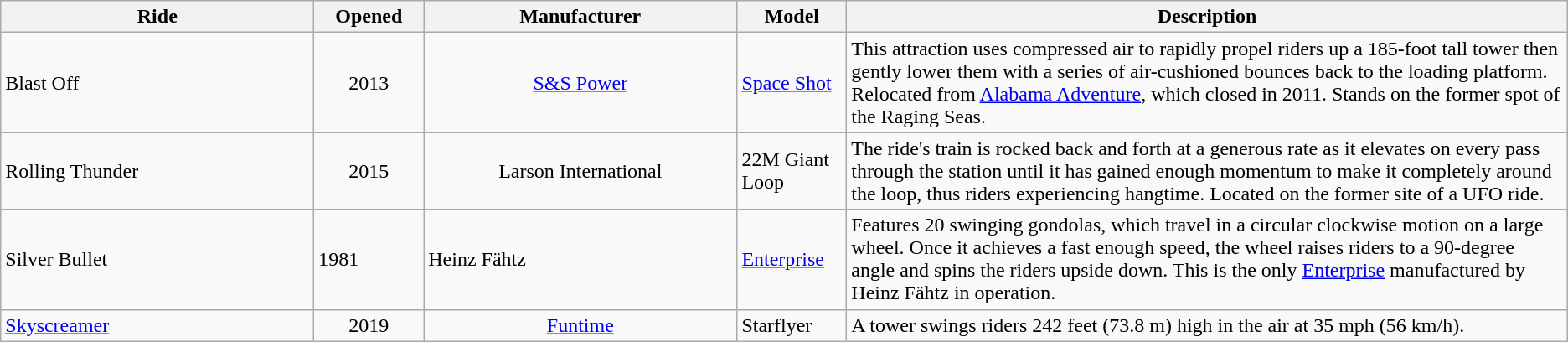<table class="wikitable sortable">
<tr>
<th style="width:20%;">Ride</th>
<th style="width:7%;">Opened</th>
<th style="width:20%;">Manufacturer</th>
<th style="width:7%;">Model</th>
<th style="width:50%;">Description</th>
</tr>
<tr>
<td>Blast Off</td>
<td style="text-align:center">2013</td>
<td style="text-align:center"><a href='#'>S&S Power</a></td>
<td><a href='#'>Space Shot</a></td>
<td>This attraction uses compressed air to rapidly propel riders up a 185-foot tall tower then gently lower them with a series of air-cushioned bounces back to the loading platform. Relocated from <a href='#'>Alabama Adventure</a>, which closed in 2011. Stands on the former spot of the Raging Seas.</td>
</tr>
<tr>
<td>Rolling Thunder</td>
<td style="text-align:center">2015</td>
<td style="text-align:center">Larson International</td>
<td>22M Giant Loop</td>
<td>The ride's train is rocked back and forth at a generous rate as it elevates on every pass through the station until it has gained enough momentum to make it completely around the loop, thus riders experiencing hangtime. Located on the former site of a UFO ride.</td>
</tr>
<tr>
<td>Silver Bullet</td>
<td>1981</td>
<td>Heinz Fähtz</td>
<td><a href='#'>Enterprise</a></td>
<td>Features 20 swinging gondolas, which travel in a circular clockwise motion on a large wheel. Once it achieves a fast enough speed, the wheel raises riders to a 90-degree angle and spins the riders upside down. This is the only <a href='#'>Enterprise</a> manufactured by Heinz Fähtz in operation.</td>
</tr>
<tr>
<td><a href='#'>Skyscreamer</a></td>
<td style="text-align:center">2019</td>
<td style="text-align:center"><a href='#'>Funtime</a></td>
<td>Starflyer</td>
<td>A tower swings riders 242 feet (73.8 m) high in the air at 35 mph (56 km/h).</td>
</tr>
</table>
